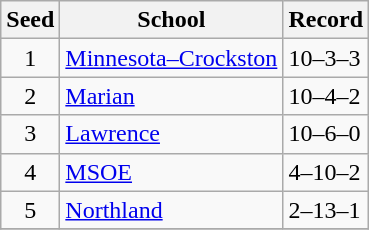<table class="wikitable">
<tr>
<th>Seed</th>
<th>School</th>
<th>Record</th>
</tr>
<tr>
<td align=center>1</td>
<td><a href='#'>Minnesota–Crockston</a></td>
<td>10–3–3</td>
</tr>
<tr>
<td align=center>2</td>
<td><a href='#'>Marian</a></td>
<td>10–4–2</td>
</tr>
<tr>
<td align=center>3</td>
<td><a href='#'>Lawrence</a></td>
<td>10–6–0</td>
</tr>
<tr>
<td align=center>4</td>
<td><a href='#'>MSOE</a></td>
<td>4–10–2</td>
</tr>
<tr>
<td align=center>5</td>
<td><a href='#'>Northland</a></td>
<td>2–13–1</td>
</tr>
<tr>
</tr>
</table>
